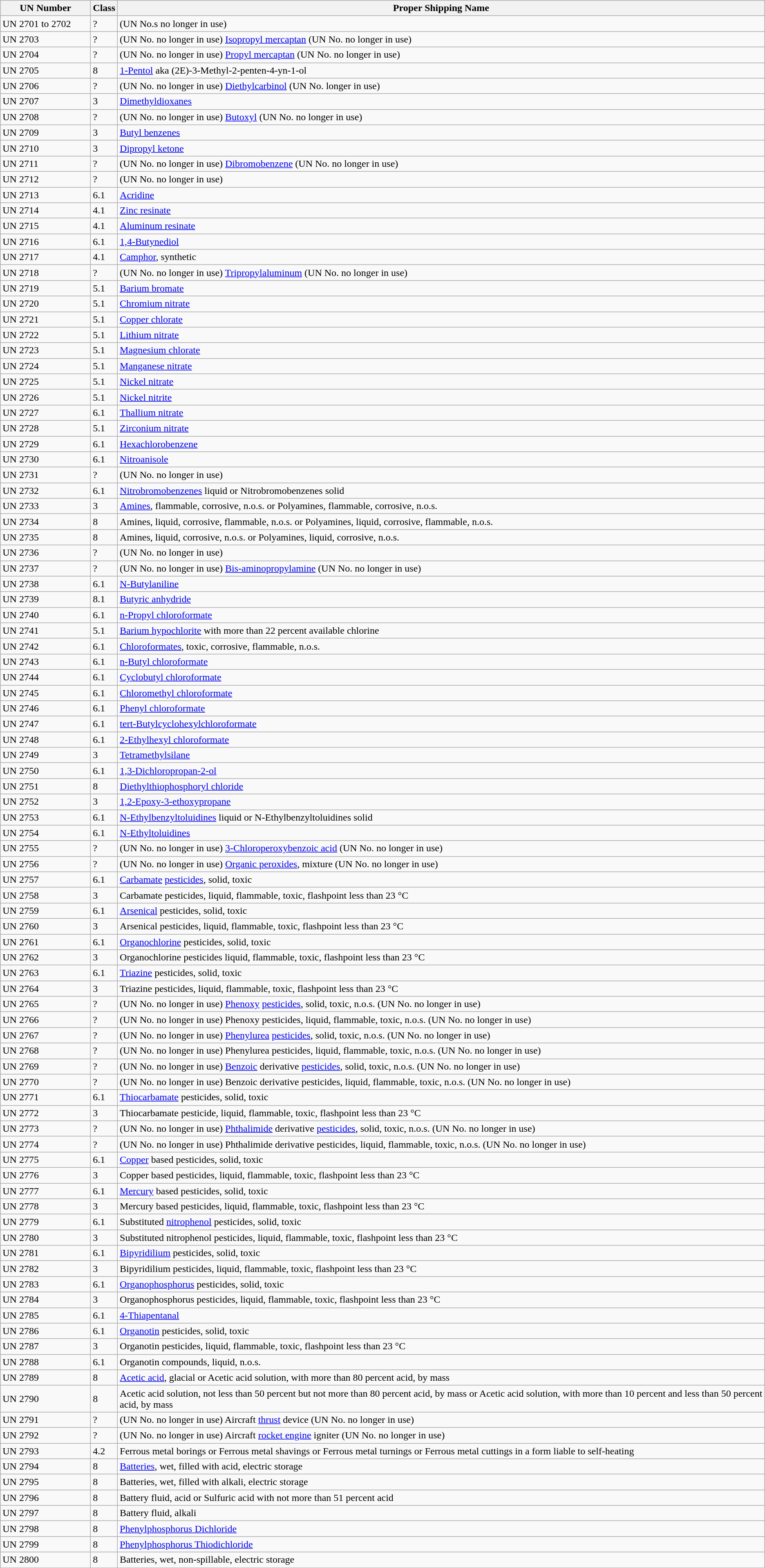<table class="wikitable">
<tr>
<th style="width:140px;">UN Number</th>
<th>Class</th>
<th>Proper Shipping Name</th>
</tr>
<tr>
<td>UN 2701 to 2702</td>
<td>?</td>
<td>(UN No.s no longer in use)</td>
</tr>
<tr>
<td>UN 2703</td>
<td>?</td>
<td>(UN No. no longer in use) <a href='#'>Isopropyl mercaptan</a> (UN No. no longer in use)</td>
</tr>
<tr>
<td>UN 2704</td>
<td>?</td>
<td>(UN No. no longer in use) <a href='#'>Propyl mercaptan</a> (UN No. no longer in use)</td>
</tr>
<tr>
<td>UN 2705</td>
<td>8</td>
<td><a href='#'>1-Pentol</a> aka (2E)-3-Methyl-2-penten-4-yn-1-ol</td>
</tr>
<tr>
<td>UN 2706</td>
<td>?</td>
<td>(UN No. no longer in use) <a href='#'>Diethylcarbinol</a> (UN No. longer in use)</td>
</tr>
<tr>
<td>UN 2707</td>
<td>3</td>
<td><a href='#'>Dimethyldioxanes</a></td>
</tr>
<tr>
<td>UN 2708</td>
<td>?</td>
<td>(UN No. no longer in use) <a href='#'>Butoxyl</a> (UN No. no longer in use)</td>
</tr>
<tr>
<td>UN 2709</td>
<td>3</td>
<td><a href='#'>Butyl benzenes</a></td>
</tr>
<tr>
<td>UN 2710</td>
<td>3</td>
<td><a href='#'>Dipropyl ketone</a></td>
</tr>
<tr>
<td>UN 2711</td>
<td>?</td>
<td>(UN No. no longer in use) <a href='#'>Dibromobenzene</a> (UN No. no longer in use)</td>
</tr>
<tr>
<td>UN 2712</td>
<td>?</td>
<td>(UN No. no longer in use)</td>
</tr>
<tr>
<td>UN 2713</td>
<td>6.1</td>
<td><a href='#'>Acridine</a></td>
</tr>
<tr>
<td>UN 2714</td>
<td>4.1</td>
<td><a href='#'>Zinc resinate</a></td>
</tr>
<tr>
<td>UN 2715</td>
<td>4.1</td>
<td><a href='#'>Aluminum resinate</a></td>
</tr>
<tr>
<td>UN 2716</td>
<td>6.1</td>
<td><a href='#'>1,4-Butynediol</a></td>
</tr>
<tr>
<td>UN 2717</td>
<td>4.1</td>
<td><a href='#'>Camphor</a>, synthetic</td>
</tr>
<tr>
<td>UN 2718</td>
<td>?</td>
<td>(UN No. no longer in use) <a href='#'>Tripropylaluminum</a> (UN No. no longer in use)</td>
</tr>
<tr>
<td>UN 2719</td>
<td>5.1</td>
<td><a href='#'>Barium bromate</a></td>
</tr>
<tr>
<td>UN 2720</td>
<td>5.1</td>
<td><a href='#'>Chromium nitrate</a></td>
</tr>
<tr>
<td>UN 2721</td>
<td>5.1</td>
<td><a href='#'>Copper chlorate</a></td>
</tr>
<tr>
<td>UN 2722</td>
<td>5.1</td>
<td><a href='#'>Lithium nitrate</a></td>
</tr>
<tr>
<td>UN 2723</td>
<td>5.1</td>
<td><a href='#'>Magnesium chlorate</a></td>
</tr>
<tr>
<td>UN 2724</td>
<td>5.1</td>
<td><a href='#'>Manganese nitrate</a></td>
</tr>
<tr>
<td>UN 2725</td>
<td>5.1</td>
<td><a href='#'>Nickel nitrate</a></td>
</tr>
<tr>
<td>UN 2726</td>
<td>5.1</td>
<td><a href='#'>Nickel nitrite</a></td>
</tr>
<tr>
<td>UN 2727</td>
<td>6.1</td>
<td><a href='#'>Thallium nitrate</a></td>
</tr>
<tr>
<td>UN 2728</td>
<td>5.1</td>
<td><a href='#'>Zirconium nitrate</a></td>
</tr>
<tr>
<td>UN 2729</td>
<td>6.1</td>
<td><a href='#'>Hexachlorobenzene</a></td>
</tr>
<tr>
<td>UN 2730</td>
<td>6.1</td>
<td><a href='#'>Nitroanisole</a></td>
</tr>
<tr>
<td>UN 2731</td>
<td>?</td>
<td>(UN No. no longer in use)</td>
</tr>
<tr>
<td>UN 2732</td>
<td>6.1</td>
<td><a href='#'>Nitrobromobenzenes</a> liquid or Nitrobromobenzenes solid</td>
</tr>
<tr>
<td>UN 2733</td>
<td>3</td>
<td><a href='#'>Amines</a>, flammable, corrosive, n.o.s. or Polyamines, flammable, corrosive, n.o.s.</td>
</tr>
<tr>
<td>UN 2734</td>
<td>8</td>
<td>Amines, liquid, corrosive, flammable, n.o.s. or Polyamines, liquid, corrosive, flammable, n.o.s.</td>
</tr>
<tr>
<td>UN 2735</td>
<td>8</td>
<td>Amines, liquid, corrosive, n.o.s. or Polyamines, liquid, corrosive, n.o.s.</td>
</tr>
<tr>
<td>UN 2736</td>
<td>?</td>
<td>(UN No. no longer in use)</td>
</tr>
<tr>
<td>UN 2737</td>
<td>?</td>
<td>(UN No. no longer in use) <a href='#'>Bis-aminopropylamine</a> (UN No. no longer in use)</td>
</tr>
<tr>
<td>UN 2738</td>
<td>6.1</td>
<td><a href='#'>N-Butylaniline</a></td>
</tr>
<tr>
<td>UN 2739</td>
<td>8.1</td>
<td><a href='#'>Butyric anhydride</a></td>
</tr>
<tr>
<td>UN 2740</td>
<td>6.1</td>
<td><a href='#'>n-Propyl chloroformate</a></td>
</tr>
<tr>
<td>UN 2741</td>
<td>5.1</td>
<td><a href='#'>Barium hypochlorite</a> with more than 22 percent available chlorine</td>
</tr>
<tr>
<td>UN 2742</td>
<td>6.1</td>
<td><a href='#'>Chloroformates</a>, toxic, corrosive, flammable, n.o.s.</td>
</tr>
<tr>
<td>UN 2743</td>
<td>6.1</td>
<td><a href='#'>n-Butyl chloroformate</a></td>
</tr>
<tr>
<td>UN 2744</td>
<td>6.1</td>
<td><a href='#'>Cyclobutyl chloroformate</a></td>
</tr>
<tr>
<td>UN 2745</td>
<td>6.1</td>
<td><a href='#'>Chloromethyl chloroformate</a></td>
</tr>
<tr>
<td>UN 2746</td>
<td>6.1</td>
<td><a href='#'>Phenyl chloroformate</a></td>
</tr>
<tr>
<td>UN 2747</td>
<td>6.1</td>
<td><a href='#'>tert-Butylcyclohexylchloroformate</a></td>
</tr>
<tr>
<td>UN 2748</td>
<td>6.1</td>
<td><a href='#'>2-Ethylhexyl chloroformate</a></td>
</tr>
<tr>
<td>UN 2749</td>
<td>3</td>
<td><a href='#'>Tetramethylsilane</a></td>
</tr>
<tr>
<td>UN 2750</td>
<td>6.1</td>
<td><a href='#'>1,3-Dichloropropan-2-ol</a></td>
</tr>
<tr>
<td>UN 2751</td>
<td>8</td>
<td><a href='#'>Diethylthiophosphoryl chloride</a></td>
</tr>
<tr>
<td>UN 2752</td>
<td>3</td>
<td><a href='#'>1,2-Epoxy-3-ethoxypropane</a></td>
</tr>
<tr>
<td>UN 2753</td>
<td>6.1</td>
<td><a href='#'>N-Ethylbenzyltoluidines</a> liquid or N-Ethylbenzyltoluidines solid</td>
</tr>
<tr>
<td>UN 2754</td>
<td>6.1</td>
<td><a href='#'>N-Ethyltoluidines</a></td>
</tr>
<tr>
<td>UN 2755</td>
<td>?</td>
<td>(UN No. no longer in use) <a href='#'>3-Chloroperoxybenzoic acid</a> (UN No. no longer in use)</td>
</tr>
<tr>
<td>UN 2756</td>
<td>?</td>
<td>(UN No. no longer in use) <a href='#'>Organic peroxides</a>, mixture (UN No. no longer in use)</td>
</tr>
<tr>
<td>UN 2757</td>
<td>6.1</td>
<td><a href='#'>Carbamate</a> <a href='#'>pesticides</a>, solid, toxic</td>
</tr>
<tr>
<td>UN 2758</td>
<td>3</td>
<td>Carbamate pesticides, liquid, flammable, toxic, flashpoint less than 23 °C</td>
</tr>
<tr>
<td>UN 2759</td>
<td>6.1</td>
<td><a href='#'>Arsenical</a> pesticides, solid, toxic</td>
</tr>
<tr>
<td>UN 2760</td>
<td>3</td>
<td>Arsenical pesticides, liquid, flammable, toxic, flashpoint less than 23 °C</td>
</tr>
<tr>
<td>UN 2761</td>
<td>6.1</td>
<td><a href='#'>Organochlorine</a> pesticides, solid, toxic</td>
</tr>
<tr>
<td>UN 2762</td>
<td>3</td>
<td>Organochlorine pesticides liquid, flammable, toxic, flashpoint less than 23 °C</td>
</tr>
<tr>
<td>UN 2763</td>
<td>6.1</td>
<td><a href='#'>Triazine</a> pesticides, solid, toxic</td>
</tr>
<tr>
<td>UN 2764</td>
<td>3</td>
<td>Triazine pesticides, liquid, flammable, toxic, flashpoint less than 23 °C</td>
</tr>
<tr>
<td>UN 2765</td>
<td>?</td>
<td>(UN No. no longer in use) <a href='#'>Phenoxy</a> <a href='#'>pesticides</a>, solid, toxic, n.o.s. (UN No. no longer in use)</td>
</tr>
<tr>
<td>UN 2766</td>
<td>?</td>
<td>(UN No. no longer in use) Phenoxy pesticides, liquid, flammable, toxic, n.o.s. (UN No. no longer in use)</td>
</tr>
<tr>
<td>UN 2767</td>
<td>?</td>
<td>(UN No. no longer in use) <a href='#'>Phenylurea</a> <a href='#'>pesticides</a>, solid, toxic, n.o.s. (UN No. no longer in use)</td>
</tr>
<tr>
<td>UN 2768</td>
<td>?</td>
<td>(UN No. no longer in use) Phenylurea pesticides, liquid, flammable, toxic, n.o.s. (UN No. no longer in use)</td>
</tr>
<tr>
<td>UN 2769</td>
<td>?</td>
<td>(UN No. no longer in use) <a href='#'>Benzoic</a> derivative <a href='#'>pesticides</a>, solid, toxic, n.o.s. (UN No. no longer in use)</td>
</tr>
<tr>
<td>UN 2770</td>
<td>?</td>
<td>(UN No. no longer in use) Benzoic derivative pesticides, liquid, flammable, toxic, n.o.s. (UN No. no longer in use)</td>
</tr>
<tr>
<td>UN 2771</td>
<td>6.1</td>
<td><a href='#'>Thiocarbamate</a> pesticides, solid, toxic</td>
</tr>
<tr>
<td>UN 2772</td>
<td>3</td>
<td>Thiocarbamate pesticide, liquid, flammable, toxic, flashpoint less than 23 °C</td>
</tr>
<tr>
<td>UN 2773</td>
<td>?</td>
<td>(UN No. no longer in use) <a href='#'>Phthalimide</a> derivative <a href='#'>pesticides</a>, solid, toxic, n.o.s. (UN No. no longer in use)</td>
</tr>
<tr>
<td>UN 2774</td>
<td>?</td>
<td>(UN No. no longer in use) Phthalimide derivative pesticides, liquid, flammable, toxic, n.o.s. (UN No. no longer in use)</td>
</tr>
<tr>
<td>UN 2775</td>
<td>6.1</td>
<td><a href='#'>Copper</a> based pesticides, solid, toxic</td>
</tr>
<tr>
<td>UN 2776</td>
<td>3</td>
<td>Copper based pesticides, liquid, flammable, toxic, flashpoint less than 23 °C</td>
</tr>
<tr>
<td>UN 2777</td>
<td>6.1</td>
<td><a href='#'>Mercury</a> based pesticides, solid, toxic</td>
</tr>
<tr>
<td>UN 2778</td>
<td>3</td>
<td>Mercury based pesticides, liquid, flammable, toxic, flashpoint less than 23 °C</td>
</tr>
<tr>
<td>UN 2779</td>
<td>6.1</td>
<td>Substituted <a href='#'>nitrophenol</a> pesticides, solid, toxic</td>
</tr>
<tr>
<td>UN 2780</td>
<td>3</td>
<td>Substituted nitrophenol pesticides, liquid, flammable, toxic, flashpoint less than 23 °C</td>
</tr>
<tr>
<td>UN 2781</td>
<td>6.1</td>
<td><a href='#'>Bipyridilium</a> pesticides, solid, toxic</td>
</tr>
<tr>
<td>UN 2782</td>
<td>3</td>
<td>Bipyridilium pesticides, liquid, flammable, toxic, flashpoint less than 23 °C</td>
</tr>
<tr>
<td>UN 2783</td>
<td>6.1</td>
<td><a href='#'>Organophosphorus</a> pesticides, solid, toxic</td>
</tr>
<tr>
<td>UN 2784</td>
<td>3</td>
<td>Organophosphorus pesticides, liquid, flammable, toxic, flashpoint less than 23 °C</td>
</tr>
<tr>
<td>UN 2785</td>
<td>6.1</td>
<td><a href='#'>4-Thiapentanal</a></td>
</tr>
<tr>
<td>UN 2786</td>
<td>6.1</td>
<td><a href='#'>Organotin</a> pesticides, solid, toxic</td>
</tr>
<tr>
<td>UN 2787</td>
<td>3</td>
<td>Organotin pesticides, liquid, flammable, toxic, flashpoint less than 23 °C</td>
</tr>
<tr>
<td>UN 2788</td>
<td>6.1</td>
<td>Organotin compounds, liquid, n.o.s.</td>
</tr>
<tr>
<td>UN 2789</td>
<td>8</td>
<td><a href='#'>Acetic acid</a>, glacial or Acetic acid solution, with more than 80 percent acid, by mass</td>
</tr>
<tr>
<td>UN 2790</td>
<td>8</td>
<td>Acetic acid solution, not less than 50 percent but not more than 80 percent acid, by mass or Acetic acid solution, with more than 10 percent and less than 50 percent acid, by mass</td>
</tr>
<tr>
<td>UN 2791</td>
<td>?</td>
<td>(UN No. no longer in use) Aircraft <a href='#'>thrust</a> device (UN No. no longer in use)</td>
</tr>
<tr>
<td>UN 2792</td>
<td>?</td>
<td>(UN No. no longer in use) Aircraft <a href='#'>rocket engine</a> igniter (UN No. no longer in use)</td>
</tr>
<tr>
<td>UN 2793</td>
<td>4.2</td>
<td>Ferrous metal borings or Ferrous metal shavings or Ferrous metal turnings or Ferrous metal cuttings in a form liable to self-heating</td>
</tr>
<tr>
<td>UN 2794</td>
<td>8</td>
<td><a href='#'>Batteries</a>, wet, filled with acid, electric storage</td>
</tr>
<tr>
<td>UN 2795</td>
<td>8</td>
<td>Batteries, wet, filled with alkali, electric storage</td>
</tr>
<tr>
<td>UN 2796</td>
<td>8</td>
<td>Battery fluid, acid or Sulfuric acid with not more than 51 percent acid</td>
</tr>
<tr>
<td>UN 2797</td>
<td>8</td>
<td>Battery fluid, alkali</td>
</tr>
<tr>
<td>UN 2798</td>
<td>8</td>
<td><a href='#'>Phenylphosphorus Dichloride</a></td>
</tr>
<tr>
<td>UN 2799</td>
<td>8</td>
<td><a href='#'>Phenylphosphorus Thiodichloride</a></td>
</tr>
<tr>
<td>UN 2800</td>
<td>8</td>
<td>Batteries, wet, non-spillable, electric storage</td>
</tr>
</table>
